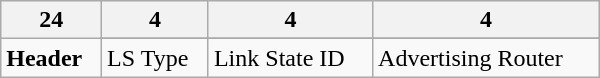<table class="wikitable  floatright mw-collapsible mw-collapsed" style="width: 400px;">
<tr>
<th>24</th>
<th>4</th>
<th>4</th>
<th>4</th>
</tr>
<tr>
<td rowspan="2" colspan="1"><strong>Header</strong></td>
</tr>
<tr>
<td>LS Type</td>
<td>Link State ID</td>
<td>Advertising Router</td>
</tr>
</table>
